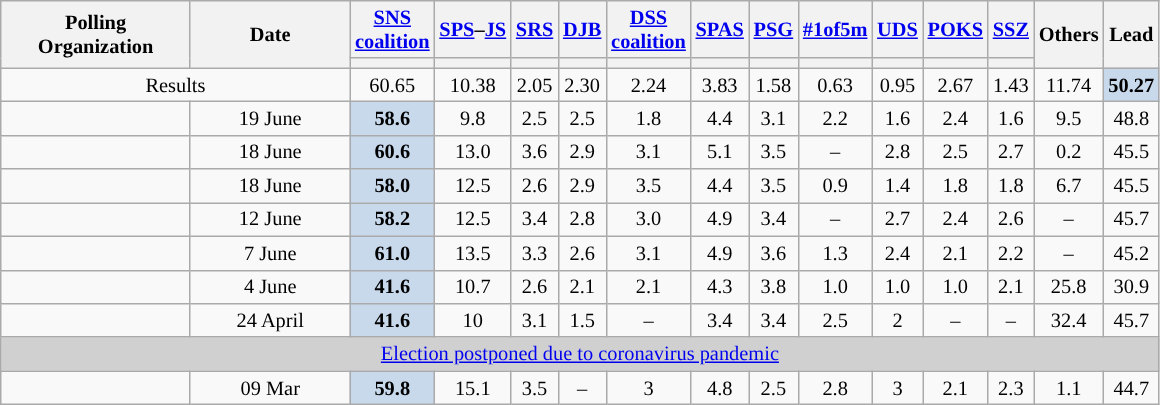<table class="wikitable" style="text-align:center; font-size:85%; line-height:16px; margin-bottom:0">
<tr>
<th rowspan="2" style="width:120px;">Polling Organization</th>
<th rowspan="2" style="width:100px;">Date</th>
<th><a href='#'>SNS<br>coalition</a></th>
<th><a href='#'>SPS</a>–<a href='#'>JS</a></th>
<th><a href='#'>SRS</a></th>
<th><a href='#'>DJB</a></th>
<th><a href='#'>DSS<br>coalition</a></th>
<th><a href='#'>SPAS</a></th>
<th><a href='#'>PSG</a></th>
<th><a href='#'>#1of5m</a></th>
<th><a href='#'>UDS</a></th>
<th><a href='#'>POKS</a></th>
<th><a href='#'>SSZ</a></th>
<th rowspan="2">Others</th>
<th rowspan="2">Lead</th>
</tr>
<tr>
<th style="background:"></th>
<th style="background:"></th>
<th style="background:"></th>
<th style="background:"></th>
<th style="background:"></th>
<th style="background:"></th>
<th style="background:"></th>
<th style="background:"></th>
<th style="background:"></th>
<th style="background:"></th>
<th style="background:"></th>
</tr>
<tr>
<td colspan="2" >Results</td>
<td>60.65</td>
<td>10.38</td>
<td>2.05</td>
<td>2.30</td>
<td>2.24</td>
<td>3.83</td>
<td>1.58</td>
<td>0.63</td>
<td>0.95</td>
<td>2.67</td>
<td>1.43</td>
<td>11.74</td>
<td style="background: #C8D9EC; color: black; vertical-align: middle; text-align: center;font-weight:bold; ">50.27</td>
</tr>
<tr>
<td></td>
<td>19 June</td>
<td style="background:#C8D9EC"><strong>58.6</strong></td>
<td>9.8</td>
<td>2.5</td>
<td>2.5</td>
<td>1.8</td>
<td>4.4</td>
<td>3.1</td>
<td>2.2</td>
<td>1.6</td>
<td>2.4</td>
<td>1.6</td>
<td>9.5</td>
<td style="background:">48.8</td>
</tr>
<tr>
<td></td>
<td>18 June</td>
<td style="background:#C8D9EC"><strong>60.6</strong></td>
<td>13.0</td>
<td>3.6</td>
<td>2.9</td>
<td>3.1</td>
<td>5.1</td>
<td>3.5</td>
<td>–</td>
<td>2.8</td>
<td>2.5</td>
<td>2.7</td>
<td>0.2</td>
<td style="background:">45.5</td>
</tr>
<tr>
<td></td>
<td>18 June</td>
<td style="background:#C8D9EC"><strong>58.0</strong></td>
<td>12.5</td>
<td>2.6</td>
<td>2.9</td>
<td>3.5</td>
<td>4.4</td>
<td>3.5</td>
<td>0.9</td>
<td>1.4</td>
<td>1.8</td>
<td>1.8</td>
<td>6.7</td>
<td style="background:">45.5</td>
</tr>
<tr>
<td></td>
<td>12 June</td>
<td style="background:#C8D9EC"><strong>58.2</strong></td>
<td>12.5</td>
<td>3.4</td>
<td>2.8</td>
<td>3.0</td>
<td>4.9</td>
<td>3.4</td>
<td>–</td>
<td>2.7</td>
<td>2.4</td>
<td>2.6</td>
<td>–</td>
<td style="background:">45.7</td>
</tr>
<tr>
<td></td>
<td>7 June</td>
<td style="background:#C8D9EC"><strong>61.0</strong></td>
<td>13.5</td>
<td>3.3</td>
<td>2.6</td>
<td>3.1</td>
<td>4.9</td>
<td>3.6</td>
<td>1.3</td>
<td>2.4</td>
<td>2.1</td>
<td>2.2</td>
<td>–</td>
<td style="background:">45.2</td>
</tr>
<tr>
<td></td>
<td>4 June</td>
<td style="background:#C8D9EC"><strong>41.6</strong></td>
<td>10.7</td>
<td>2.6</td>
<td>2.1</td>
<td>2.1</td>
<td>4.3</td>
<td>3.8</td>
<td>1.0</td>
<td>1.0</td>
<td>1.0</td>
<td>2.1</td>
<td>25.8</td>
<td style="background:">30.9</td>
</tr>
<tr>
<td></td>
<td>24 April</td>
<td style="background:#C8D9EC"><strong>41.6</strong></td>
<td>10</td>
<td>3.1</td>
<td>1.5</td>
<td>–</td>
<td>3.4</td>
<td>3.4</td>
<td>2.5</td>
<td>2</td>
<td>–</td>
<td>–</td>
<td>32.4</td>
<td style="background:">45.7</td>
</tr>
<tr>
<td colspan="15" style="background:#D0D0D0; color:black"><a href='#'>Election postponed due to coronavirus pandemic</a></td>
</tr>
<tr>
<td></td>
<td>09 Mar</td>
<td style="background:#C8D9EC"><strong>59.8</strong></td>
<td>15.1</td>
<td>3.5</td>
<td>–</td>
<td>3</td>
<td>4.8</td>
<td>2.5</td>
<td>2.8</td>
<td>3</td>
<td>2.1</td>
<td>2.3</td>
<td>1.1</td>
<td style="background:">44.7</td>
</tr>
</table>
